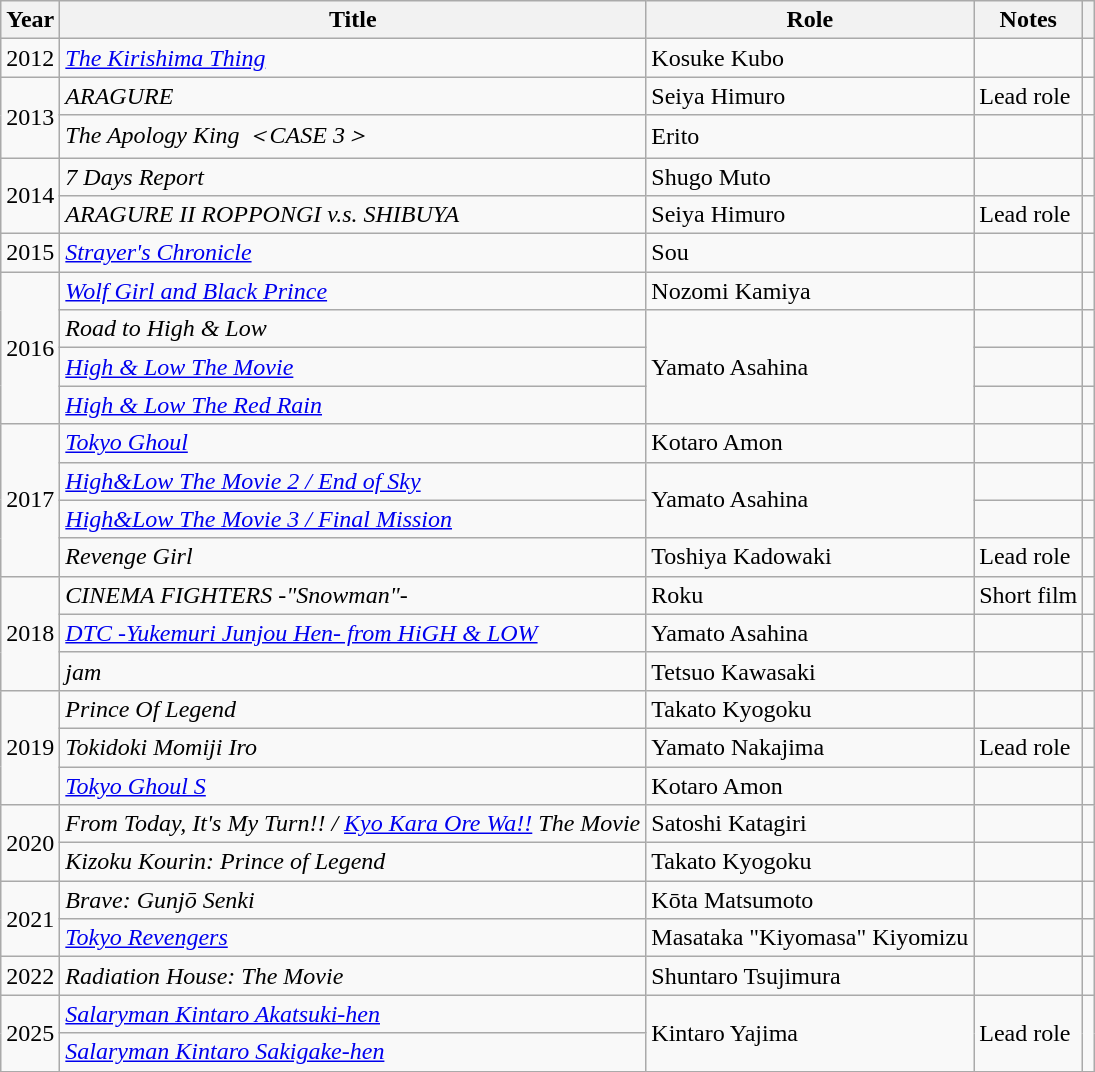<table class="wikitable sortable">
<tr>
<th>Year</th>
<th>Title</th>
<th>Role</th>
<th class="unsortable">Notes</th>
<th class="unsortable"></th>
</tr>
<tr>
<td>2012</td>
<td><em><a href='#'>The Kirishima Thing</a></em></td>
<td>Kosuke Kubo</td>
<td></td>
<td></td>
</tr>
<tr>
<td rowspan="2">2013</td>
<td><em>ARAGURE</em></td>
<td>Seiya Himuro</td>
<td>Lead role</td>
<td></td>
</tr>
<tr>
<td><em>The Apology King ＜CASE 3＞</em></td>
<td>Erito</td>
<td></td>
<td></td>
</tr>
<tr>
<td rowspan="2">2014</td>
<td><em>7 Days Report</em></td>
<td>Shugo Muto</td>
<td></td>
<td></td>
</tr>
<tr>
<td><em>ARAGURE II ROPPONGI v.s. SHIBUYA</em></td>
<td>Seiya Himuro</td>
<td>Lead role</td>
<td></td>
</tr>
<tr>
<td>2015</td>
<td><em><a href='#'>Strayer's Chronicle</a></em></td>
<td>Sou</td>
<td></td>
<td></td>
</tr>
<tr>
<td rowspan="4">2016</td>
<td><em><a href='#'>Wolf Girl and Black Prince</a></em></td>
<td>Nozomi Kamiya</td>
<td></td>
<td></td>
</tr>
<tr>
<td><em>Road to High & Low</em></td>
<td rowspan="3">Yamato Asahina</td>
<td></td>
<td></td>
</tr>
<tr>
<td><em><a href='#'>High & Low The Movie</a></em></td>
<td></td>
<td></td>
</tr>
<tr>
<td><em><a href='#'>High & Low The Red Rain</a></em></td>
<td></td>
<td></td>
</tr>
<tr>
<td rowspan="4">2017</td>
<td><em><a href='#'>Tokyo Ghoul</a></em></td>
<td>Kotaro Amon</td>
<td></td>
<td></td>
</tr>
<tr>
<td><em><a href='#'>High&Low The Movie 2 / End of Sky</a></em></td>
<td rowspan="2">Yamato Asahina</td>
<td></td>
<td></td>
</tr>
<tr>
<td><em><a href='#'>High&Low The Movie 3 / Final Mission</a></em></td>
<td></td>
<td></td>
</tr>
<tr>
<td><em>Revenge Girl</em></td>
<td>Toshiya Kadowaki</td>
<td>Lead role</td>
<td></td>
</tr>
<tr>
<td rowspan="3">2018</td>
<td><em>CINEMA FIGHTERS -"Snowman"-</em></td>
<td>Roku</td>
<td>Short film</td>
<td></td>
</tr>
<tr>
<td><em><a href='#'>DTC -Yukemuri Junjou Hen- from HiGH & LOW</a></em></td>
<td>Yamato Asahina</td>
<td></td>
<td></td>
</tr>
<tr>
<td><em>jam</em></td>
<td>Tetsuo Kawasaki</td>
<td></td>
<td></td>
</tr>
<tr>
<td rowspan="3">2019</td>
<td><em>Prince Of Legend</em></td>
<td>Takato Kyogoku</td>
<td></td>
<td></td>
</tr>
<tr>
<td><em>Tokidoki Momiji Iro</em></td>
<td>Yamato Nakajima</td>
<td>Lead role</td>
<td></td>
</tr>
<tr>
<td><em><a href='#'>Tokyo Ghoul S</a></em></td>
<td>Kotaro Amon</td>
<td></td>
<td></td>
</tr>
<tr>
<td rowspan="2">2020</td>
<td><em>From Today, It's My Turn!! / <a href='#'>Kyo Kara Ore Wa!!</a> The Movie</em></td>
<td>Satoshi Katagiri</td>
<td></td>
<td></td>
</tr>
<tr>
<td><em>Kizoku Kourin: Prince of Legend</em></td>
<td>Takato Kyogoku</td>
<td></td>
<td></td>
</tr>
<tr>
<td rowspan="2">2021</td>
<td><em>Brave: Gunjō Senki</em></td>
<td>Kōta Matsumoto</td>
<td></td>
<td></td>
</tr>
<tr>
<td><em><a href='#'>Tokyo Revengers</a></em></td>
<td>Masataka "Kiyomasa" Kiyomizu</td>
<td></td>
<td></td>
</tr>
<tr>
<td>2022</td>
<td><em>Radiation House: The Movie</em></td>
<td>Shuntaro Tsujimura</td>
<td></td>
<td></td>
</tr>
<tr>
<td rowspan="2">2025</td>
<td><em><a href='#'>Salaryman Kintaro Akatsuki-hen</a></em></td>
<td rowspan="2">Kintaro Yajima</td>
<td rowspan="2">Lead role</td>
<td rowspan="2"></td>
</tr>
<tr>
<td><em><a href='#'>Salaryman Kintaro Sakigake-hen</a></em></td>
</tr>
</table>
